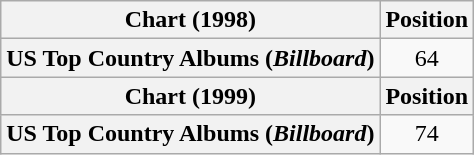<table class="wikitable plainrowheaders" style="text-align:center">
<tr>
<th scope="col">Chart (1998)</th>
<th scope="col">Position</th>
</tr>
<tr>
<th scope="row">US Top Country Albums (<em>Billboard</em>)</th>
<td>64</td>
</tr>
<tr>
<th scope="col">Chart (1999)</th>
<th scope="col">Position</th>
</tr>
<tr>
<th scope="row">US Top Country Albums (<em>Billboard</em>)</th>
<td>74</td>
</tr>
</table>
